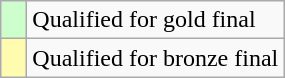<table class="wikitable">
<tr>
<td style="width:10px; background:#cfc"></td>
<td>Qualified for gold final</td>
</tr>
<tr>
<td style="width:10px; background:#fffcaf"></td>
<td>Qualified for bronze final</td>
</tr>
</table>
